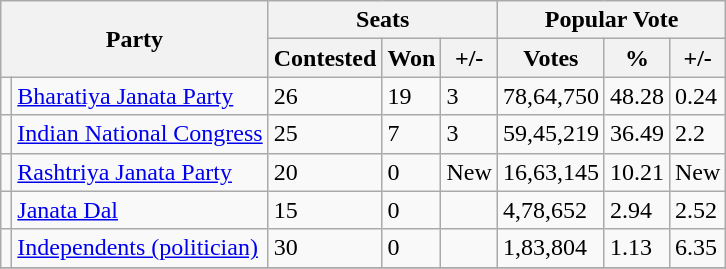<table class=wikitable>
<tr>
<th colspan="2" rowspan="2">Party</th>
<th colspan="3">Seats</th>
<th colspan="3">Popular Vote</th>
</tr>
<tr>
<th>Contested</th>
<th>Won</th>
<th>+/-</th>
<th>Votes</th>
<th>%</th>
<th>+/-</th>
</tr>
<tr>
<td></td>
<td><a href='#'>Bharatiya Janata Party</a></td>
<td>26</td>
<td>19</td>
<td>3</td>
<td>78,64,750</td>
<td>48.28</td>
<td>0.24</td>
</tr>
<tr>
<td></td>
<td><a href='#'>Indian National Congress</a></td>
<td>25</td>
<td>7</td>
<td>3</td>
<td>59,45,219</td>
<td>36.49</td>
<td>2.2</td>
</tr>
<tr>
<td></td>
<td><a href='#'>Rashtriya Janata Party</a></td>
<td>20</td>
<td>0</td>
<td>New</td>
<td>16,63,145</td>
<td>10.21</td>
<td>New</td>
</tr>
<tr>
<td></td>
<td><a href='#'>Janata Dal</a></td>
<td>15</td>
<td>0</td>
<td></td>
<td>4,78,652</td>
<td>2.94</td>
<td>2.52</td>
</tr>
<tr>
<td></td>
<td><a href='#'>Independents (politician)</a></td>
<td>30</td>
<td>0</td>
<td></td>
<td>1,83,804</td>
<td>1.13</td>
<td>6.35</td>
</tr>
<tr>
</tr>
</table>
